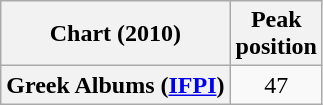<table class="wikitable plainrowheaders">
<tr>
<th>Chart (2010)</th>
<th>Peak<br>position</th>
</tr>
<tr>
<th scope="row">Greek Albums (<a href='#'>IFPI</a>)</th>
<td style="text-align:center;">47</td>
</tr>
</table>
